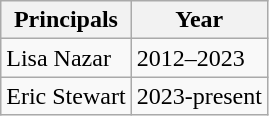<table class="wikitable">
<tr>
<th>Principals</th>
<th>Year</th>
</tr>
<tr>
<td>Lisa Nazar</td>
<td>2012–2023</td>
</tr>
<tr>
<td>Eric Stewart</td>
<td>2023-present</td>
</tr>
</table>
